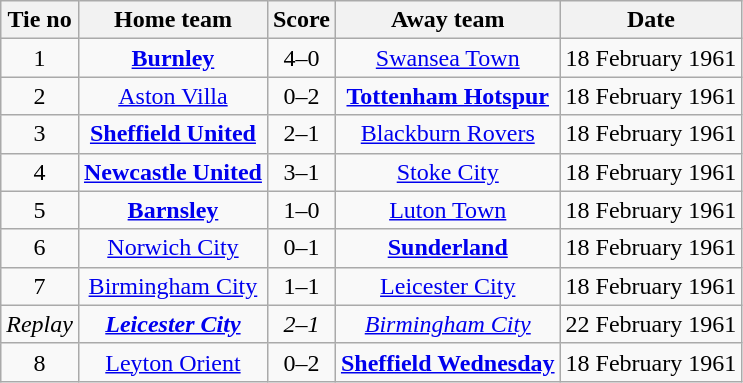<table class="wikitable" style="text-align: center">
<tr>
<th>Tie no</th>
<th>Home team</th>
<th>Score</th>
<th>Away team</th>
<th>Date</th>
</tr>
<tr>
<td>1</td>
<td><strong><a href='#'>Burnley</a></strong></td>
<td>4–0</td>
<td><a href='#'>Swansea Town</a></td>
<td>18 February 1961</td>
</tr>
<tr>
<td>2</td>
<td><a href='#'>Aston Villa</a></td>
<td>0–2</td>
<td><strong><a href='#'>Tottenham Hotspur</a></strong></td>
<td>18 February 1961</td>
</tr>
<tr>
<td>3</td>
<td><strong><a href='#'>Sheffield United</a></strong></td>
<td>2–1</td>
<td><a href='#'>Blackburn Rovers</a></td>
<td>18 February 1961</td>
</tr>
<tr>
<td>4</td>
<td><strong><a href='#'>Newcastle United</a></strong></td>
<td>3–1</td>
<td><a href='#'>Stoke City</a></td>
<td>18 February 1961</td>
</tr>
<tr>
<td>5</td>
<td><strong><a href='#'>Barnsley</a></strong></td>
<td>1–0</td>
<td><a href='#'>Luton Town</a></td>
<td>18 February 1961</td>
</tr>
<tr>
<td>6</td>
<td><a href='#'>Norwich City</a></td>
<td>0–1</td>
<td><strong><a href='#'>Sunderland</a></strong></td>
<td>18 February 1961</td>
</tr>
<tr>
<td>7</td>
<td><a href='#'>Birmingham City</a></td>
<td>1–1</td>
<td><a href='#'>Leicester City</a></td>
<td>18 February 1961</td>
</tr>
<tr>
<td><em>Replay</em></td>
<td><strong><em><a href='#'>Leicester City</a></em></strong></td>
<td><em>2–1</em></td>
<td><em><a href='#'>Birmingham City</a></em></td>
<td>22 February 1961</td>
</tr>
<tr>
<td>8</td>
<td><a href='#'>Leyton Orient</a></td>
<td>0–2</td>
<td><strong><a href='#'>Sheffield Wednesday</a></strong></td>
<td>18 February 1961</td>
</tr>
</table>
